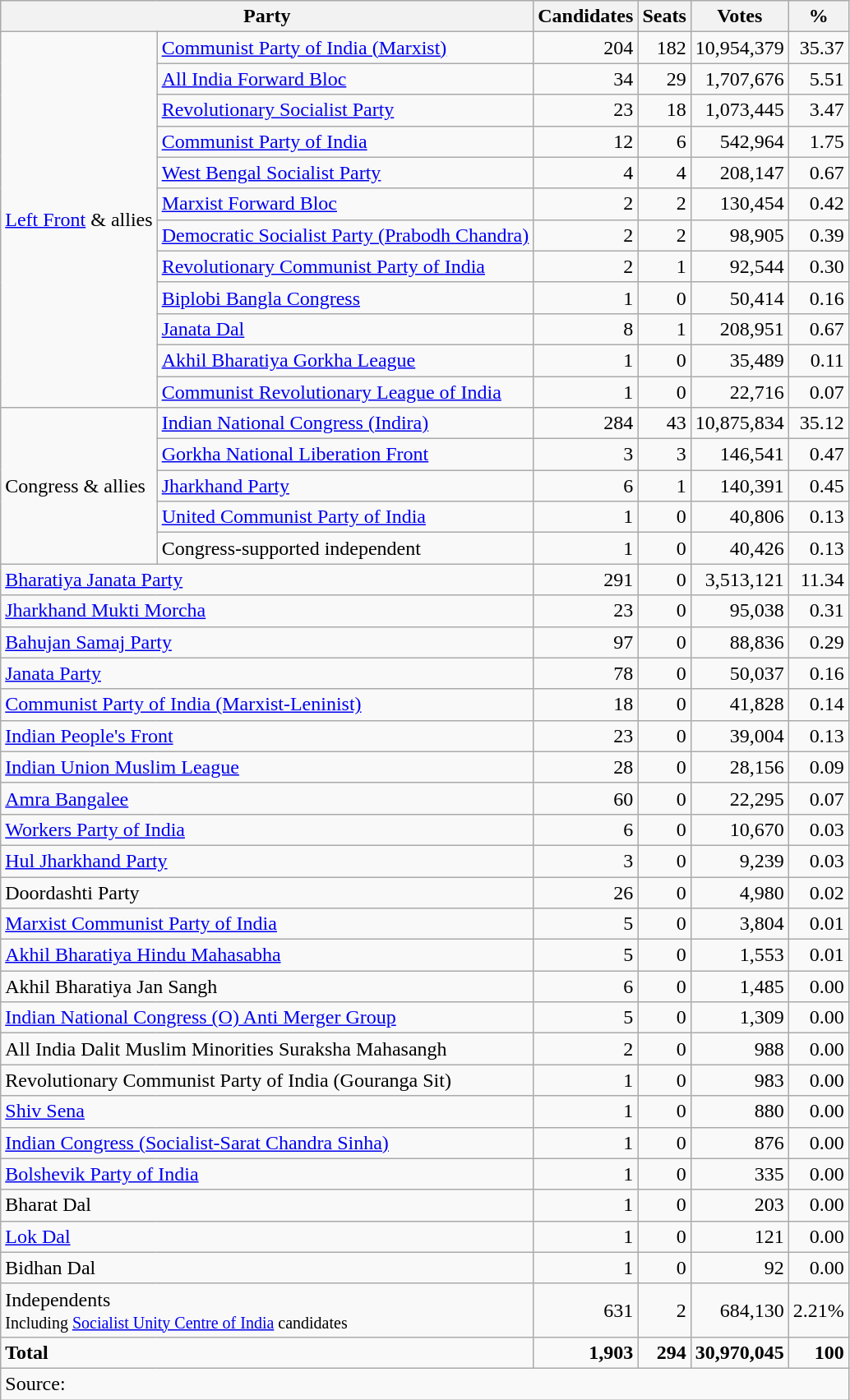<table class=wikitable style=text-align:right>
<tr>
<th colspan=2>Party</th>
<th>Candidates</th>
<th>Seats</th>
<th>Votes</th>
<th>%</th>
</tr>
<tr>
<td rowspan=12 align=left><a href='#'>Left Front</a> & allies</td>
<td align=left><a href='#'>Communist Party of India (Marxist)</a><br></td>
<td>204</td>
<td>182</td>
<td>10,954,379</td>
<td>35.37</td>
</tr>
<tr>
<td align=left><a href='#'>All India Forward Bloc</a></td>
<td>34</td>
<td>29</td>
<td>1,707,676</td>
<td>5.51</td>
</tr>
<tr>
<td align=left><a href='#'>Revolutionary Socialist Party</a></td>
<td>23</td>
<td>18</td>
<td>1,073,445</td>
<td>3.47</td>
</tr>
<tr>
<td align=left><a href='#'>Communist Party of India</a></td>
<td>12</td>
<td>6</td>
<td>542,964</td>
<td>1.75</td>
</tr>
<tr>
<td align=left><a href='#'>West Bengal Socialist Party</a></td>
<td>4</td>
<td>4</td>
<td>208,147</td>
<td>0.67</td>
</tr>
<tr>
<td align=left><a href='#'>Marxist Forward Bloc</a></td>
<td>2</td>
<td>2</td>
<td>130,454</td>
<td>0.42</td>
</tr>
<tr>
<td align=left><a href='#'>Democratic Socialist Party (Prabodh Chandra)</a></td>
<td>2</td>
<td>2</td>
<td>98,905</td>
<td>0.39</td>
</tr>
<tr>
<td align=left><a href='#'>Revolutionary Communist Party of India</a></td>
<td>2</td>
<td>1</td>
<td>92,544</td>
<td>0.30</td>
</tr>
<tr>
<td align=left><a href='#'>Biplobi Bangla Congress</a></td>
<td>1</td>
<td>0</td>
<td>50,414</td>
<td>0.16</td>
</tr>
<tr>
<td align=left><a href='#'>Janata Dal</a></td>
<td>8</td>
<td>1</td>
<td>208,951</td>
<td>0.67</td>
</tr>
<tr>
<td align=left><a href='#'>Akhil Bharatiya Gorkha League</a></td>
<td>1</td>
<td>0</td>
<td>35,489</td>
<td>0.11</td>
</tr>
<tr>
<td align=left><a href='#'>Communist Revolutionary League of India</a></td>
<td>1</td>
<td>0</td>
<td>22,716</td>
<td>0.07</td>
</tr>
<tr>
<td rowspan=5 align=left>Congress & allies</td>
<td align=left><a href='#'>Indian National Congress (Indira)</a></td>
<td>284</td>
<td>43</td>
<td>10,875,834</td>
<td>35.12</td>
</tr>
<tr>
<td align=left><a href='#'>Gorkha National Liberation Front</a></td>
<td>3</td>
<td>3</td>
<td>146,541</td>
<td>0.47</td>
</tr>
<tr>
<td align=left><a href='#'>Jharkhand Party</a></td>
<td>6</td>
<td>1</td>
<td>140,391</td>
<td>0.45</td>
</tr>
<tr>
<td align=left><a href='#'>United Communist Party of India</a></td>
<td>1</td>
<td>0</td>
<td>40,806</td>
<td>0.13</td>
</tr>
<tr>
<td align=left>Congress-supported independent</td>
<td>1</td>
<td>0</td>
<td>40,426</td>
<td>0.13</td>
</tr>
<tr>
<td colspan=2 align=left><a href='#'>Bharatiya Janata Party</a></td>
<td>291</td>
<td>0</td>
<td>3,513,121</td>
<td>11.34</td>
</tr>
<tr>
<td colspan=2 align=left><a href='#'>Jharkhand Mukti Morcha</a></td>
<td>23</td>
<td>0</td>
<td>95,038</td>
<td>0.31</td>
</tr>
<tr>
<td colspan=2 align=left><a href='#'>Bahujan Samaj Party</a></td>
<td>97</td>
<td>0</td>
<td>88,836</td>
<td>0.29</td>
</tr>
<tr>
<td colspan=2 align=left><a href='#'>Janata Party</a></td>
<td>78</td>
<td>0</td>
<td>50,037</td>
<td>0.16</td>
</tr>
<tr>
<td colspan=2 align=left><a href='#'>Communist Party of India (Marxist-Leninist)</a></td>
<td>18</td>
<td>0</td>
<td>41,828</td>
<td>0.14</td>
</tr>
<tr>
<td colspan=2 align=left><a href='#'>Indian People's Front</a></td>
<td>23</td>
<td>0</td>
<td>39,004</td>
<td>0.13</td>
</tr>
<tr>
<td colspan=2 align=left><a href='#'>Indian Union Muslim League</a></td>
<td>28</td>
<td>0</td>
<td>28,156</td>
<td>0.09</td>
</tr>
<tr>
<td colspan=2 align=left><a href='#'>Amra Bangalee</a></td>
<td>60</td>
<td>0</td>
<td>22,295</td>
<td>0.07</td>
</tr>
<tr>
<td colspan=2 align=left><a href='#'>Workers Party of India</a></td>
<td>6</td>
<td>0</td>
<td>10,670</td>
<td>0.03</td>
</tr>
<tr>
<td colspan=2 align=left><a href='#'>Hul Jharkhand Party</a></td>
<td>3</td>
<td>0</td>
<td>9,239</td>
<td>0.03</td>
</tr>
<tr>
<td colspan=2 align=left>Doordashti Party</td>
<td>26</td>
<td>0</td>
<td>4,980</td>
<td>0.02</td>
</tr>
<tr>
<td colspan=2 align=left><a href='#'>Marxist Communist Party of India</a></td>
<td>5</td>
<td>0</td>
<td>3,804</td>
<td>0.01</td>
</tr>
<tr>
<td colspan=2 align=left><a href='#'>Akhil Bharatiya Hindu Mahasabha</a></td>
<td>5</td>
<td>0</td>
<td>1,553</td>
<td>0.01</td>
</tr>
<tr>
<td colspan=2 align=left>Akhil Bharatiya Jan Sangh</td>
<td>6</td>
<td>0</td>
<td>1,485</td>
<td>0.00</td>
</tr>
<tr>
<td colspan=2 align=left><a href='#'>Indian National Congress (O) Anti Merger Group</a></td>
<td>5</td>
<td>0</td>
<td>1,309</td>
<td>0.00</td>
</tr>
<tr>
<td colspan=2 align=left>All India Dalit Muslim Minorities Suraksha Mahasangh</td>
<td>2</td>
<td>0</td>
<td>988</td>
<td>0.00</td>
</tr>
<tr>
<td colspan=2 align=left>Revolutionary Communist Party of India (Gouranga Sit)</td>
<td>1</td>
<td>0</td>
<td>983</td>
<td>0.00</td>
</tr>
<tr>
<td colspan=2 align=left><a href='#'>Shiv Sena</a></td>
<td>1</td>
<td>0</td>
<td>880</td>
<td>0.00</td>
</tr>
<tr>
<td colspan=2 align=left><a href='#'>Indian Congress (Socialist-Sarat Chandra Sinha)</a></td>
<td>1</td>
<td>0</td>
<td>876</td>
<td>0.00</td>
</tr>
<tr>
<td colspan=2 align=left><a href='#'>Bolshevik Party of India</a></td>
<td>1</td>
<td>0</td>
<td>335</td>
<td>0.00</td>
</tr>
<tr>
<td colspan=2 align=left>Bharat Dal</td>
<td>1</td>
<td>0</td>
<td>203</td>
<td>0.00</td>
</tr>
<tr>
<td colspan=2 align=left><a href='#'>Lok Dal</a></td>
<td>1</td>
<td>0</td>
<td>121</td>
<td>0.00</td>
</tr>
<tr>
<td colspan=2 align=left>Bidhan Dal</td>
<td>1</td>
<td>0</td>
<td>92</td>
<td>0.00</td>
</tr>
<tr>
<td colspan=2 align=left>Independents<br><small>Including <a href='#'>Socialist Unity Centre of India</a> candidates</small></td>
<td>631</td>
<td>2</td>
<td>684,130</td>
<td>2.21%</td>
</tr>
<tr>
<td colspan=2 align=left><strong>Total</strong></td>
<td><strong>1,903</strong></td>
<td><strong>294</strong></td>
<td><strong>30,970,045</strong></td>
<td><strong>100</strong></td>
</tr>
<tr>
<td align=left colspan=6>Source: </td>
</tr>
</table>
